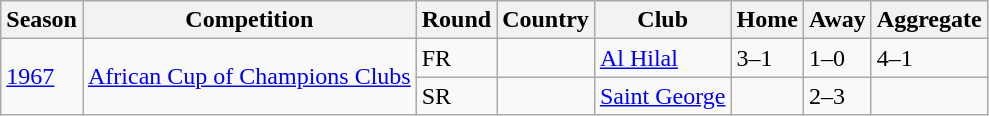<table class=wikitable>
<tr>
<th>Season</th>
<th>Competition</th>
<th>Round</th>
<th>Country</th>
<th>Club</th>
<th>Home</th>
<th>Away</th>
<th>Aggregate</th>
</tr>
<tr>
<td rowspan=2><a href='#'>1967</a></td>
<td rowspan=2><a href='#'>African Cup of Champions Clubs</a></td>
<td>FR</td>
<td></td>
<td><a href='#'>Al Hilal</a></td>
<td>3–1</td>
<td>1–0</td>
<td>4–1</td>
</tr>
<tr>
<td>SR</td>
<td></td>
<td><a href='#'>Saint George</a></td>
<td></td>
<td>2–3</td>
<td></td>
</tr>
</table>
